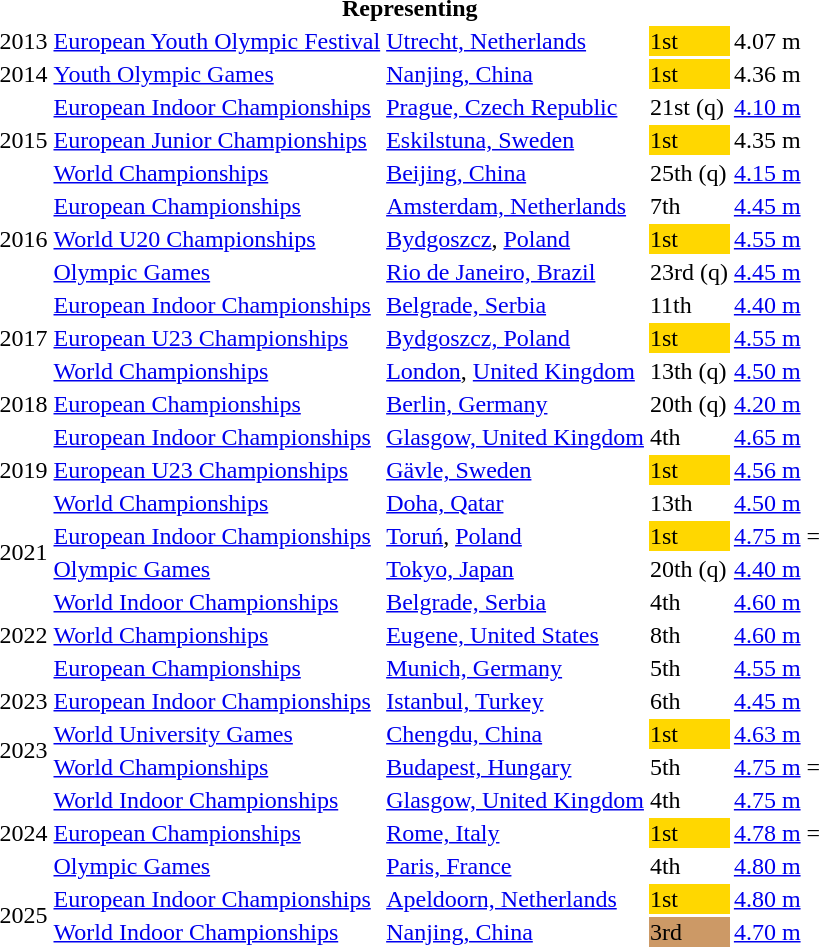<table>
<tr>
<th colspan="5">Representing </th>
</tr>
<tr>
<td>2013</td>
<td><a href='#'>European Youth Olympic Festival</a></td>
<td><a href='#'>Utrecht, Netherlands</a></td>
<td bgcolor=gold>1st</td>
<td>4.07 m</td>
</tr>
<tr>
<td>2014</td>
<td><a href='#'>Youth Olympic Games</a></td>
<td><a href='#'>Nanjing, China</a></td>
<td bgcolor=gold>1st</td>
<td>4.36 m</td>
</tr>
<tr>
<td rowspan=3>2015</td>
<td><a href='#'>European Indoor Championships</a></td>
<td><a href='#'>Prague, Czech Republic</a></td>
<td>21st (q)</td>
<td><a href='#'>4.10 m</a></td>
</tr>
<tr>
<td><a href='#'>European Junior Championships</a></td>
<td><a href='#'>Eskilstuna, Sweden</a></td>
<td bgcolor=gold>1st</td>
<td>4.35 m</td>
</tr>
<tr>
<td><a href='#'>World Championships</a></td>
<td><a href='#'>Beijing, China</a></td>
<td>25th (q)</td>
<td><a href='#'>4.15 m</a></td>
</tr>
<tr>
<td rowspan=3>2016</td>
<td><a href='#'>European Championships</a></td>
<td><a href='#'>Amsterdam, Netherlands</a></td>
<td>7th</td>
<td><a href='#'>4.45 m</a></td>
</tr>
<tr>
<td><a href='#'>World U20 Championships</a></td>
<td><a href='#'>Bydgoszcz</a>, <a href='#'>Poland</a></td>
<td bgcolor=gold>1st</td>
<td><a href='#'>4.55 m</a></td>
</tr>
<tr>
<td><a href='#'>Olympic Games</a></td>
<td><a href='#'>Rio de Janeiro, Brazil</a></td>
<td>23rd (q)</td>
<td><a href='#'>4.45 m</a></td>
</tr>
<tr>
<td rowspan=3>2017</td>
<td><a href='#'>European Indoor Championships</a></td>
<td><a href='#'>Belgrade, Serbia</a></td>
<td>11th</td>
<td><a href='#'>4.40 m</a></td>
</tr>
<tr>
<td><a href='#'>European U23 Championships</a></td>
<td><a href='#'>Bydgoszcz, Poland</a></td>
<td bgcolor=gold>1st</td>
<td><a href='#'>4.55 m</a></td>
</tr>
<tr>
<td><a href='#'>World Championships</a></td>
<td><a href='#'>London</a>, <a href='#'>United Kingdom</a></td>
<td>13th (q)</td>
<td><a href='#'>4.50 m</a></td>
</tr>
<tr>
<td>2018</td>
<td><a href='#'>European Championships</a></td>
<td><a href='#'>Berlin, Germany</a></td>
<td>20th (q)</td>
<td><a href='#'>4.20 m</a></td>
</tr>
<tr>
<td rowspan=3>2019</td>
<td><a href='#'>European Indoor Championships</a></td>
<td><a href='#'>Glasgow, United Kingdom</a></td>
<td>4th</td>
<td><a href='#'>4.65 m</a></td>
</tr>
<tr>
<td><a href='#'>European U23 Championships</a></td>
<td><a href='#'>Gävle, Sweden</a></td>
<td bgcolor=gold>1st</td>
<td><a href='#'>4.56 m</a></td>
</tr>
<tr>
<td><a href='#'>World Championships</a></td>
<td><a href='#'>Doha, Qatar</a></td>
<td>13th</td>
<td><a href='#'>4.50 m</a></td>
</tr>
<tr>
<td rowspan=2>2021</td>
<td><a href='#'>European Indoor Championships</a></td>
<td><a href='#'>Toruń</a>, <a href='#'>Poland</a></td>
<td bgcolor=gold>1st</td>
<td><a href='#'>4.75 m</a> =</td>
</tr>
<tr>
<td><a href='#'>Olympic Games</a></td>
<td><a href='#'>Tokyo, Japan</a></td>
<td>20th (q)</td>
<td><a href='#'>4.40 m</a></td>
</tr>
<tr>
<td rowspan=3>2022</td>
<td><a href='#'>World Indoor Championships</a></td>
<td><a href='#'>Belgrade, Serbia</a></td>
<td>4th</td>
<td><a href='#'>4.60 m</a></td>
</tr>
<tr>
<td><a href='#'>World Championships</a></td>
<td><a href='#'>Eugene, United States</a></td>
<td>8th</td>
<td><a href='#'>4.60 m</a></td>
</tr>
<tr>
<td><a href='#'>European Championships</a></td>
<td><a href='#'>Munich, Germany</a></td>
<td>5th</td>
<td><a href='#'>4.55 m</a></td>
</tr>
<tr>
<td>2023</td>
<td><a href='#'>European Indoor Championships</a></td>
<td><a href='#'>Istanbul, Turkey</a></td>
<td>6th</td>
<td><a href='#'>4.45 m</a></td>
</tr>
<tr>
<td rowspan=2>2023</td>
<td><a href='#'>World University Games</a></td>
<td><a href='#'>Chengdu, China</a></td>
<td bgcolor=gold>1st</td>
<td><a href='#'>4.63 m</a></td>
</tr>
<tr>
<td><a href='#'>World Championships</a></td>
<td><a href='#'>Budapest, Hungary</a></td>
<td>5th</td>
<td><a href='#'>4.75 m</a> =</td>
</tr>
<tr>
<td rowspan=3>2024</td>
<td><a href='#'>World Indoor Championships</a></td>
<td><a href='#'>Glasgow, United Kingdom</a></td>
<td>4th</td>
<td><a href='#'>4.75 m</a></td>
</tr>
<tr>
<td><a href='#'>European Championships</a></td>
<td><a href='#'>Rome, Italy</a></td>
<td bgcolor=gold>1st</td>
<td><a href='#'>4.78 m</a> =</td>
</tr>
<tr>
<td><a href='#'>Olympic Games</a></td>
<td><a href='#'>Paris, France</a></td>
<td>4th</td>
<td><a href='#'>4.80 m</a></td>
</tr>
<tr>
<td rowspan=2>2025</td>
<td><a href='#'>European Indoor Championships</a></td>
<td><a href='#'>Apeldoorn, Netherlands</a></td>
<td bgcolor=gold>1st</td>
<td><a href='#'>4.80 m</a></td>
</tr>
<tr>
<td><a href='#'>World Indoor Championships</a></td>
<td><a href='#'>Nanjing, China</a></td>
<td bgcolor=cc9966>3rd</td>
<td><a href='#'>4.70 m</a></td>
</tr>
</table>
